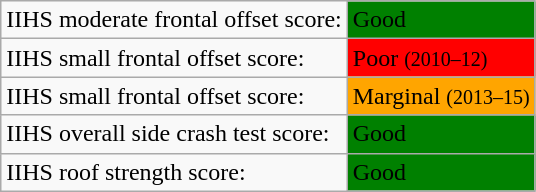<table class="wikitable">
<tr>
<td>IIHS moderate frontal offset score:</td>
<td style="background: green">Good</td>
</tr>
<tr>
<td>IIHS small frontal offset score:</td>
<td style="background: red">Poor <small>(2010–12)</small></td>
</tr>
<tr>
<td>IIHS small frontal offset score:</td>
<td style="background: orange">Marginal <small>(2013–15)</small></td>
</tr>
<tr>
<td>IIHS overall side crash test score:</td>
<td style="background: green">Good</td>
</tr>
<tr>
<td>IIHS roof strength score:</td>
<td style="background: green">Good</td>
</tr>
</table>
